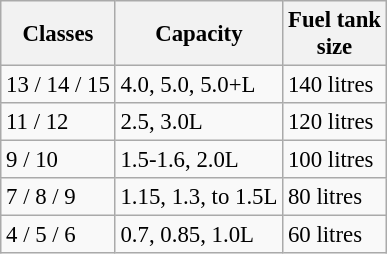<table class="wikitable" style="font-size: 95%;">
<tr>
<th>Classes</th>
<th>Capacity</th>
<th>Fuel tank <br>size</th>
</tr>
<tr>
<td>13 / 14 / 15</td>
<td>4.0, 5.0, 5.0+L</td>
<td>140 litres</td>
</tr>
<tr>
<td>11 / 12</td>
<td>2.5, 3.0L</td>
<td>120 litres</td>
</tr>
<tr>
<td>9 / 10</td>
<td>1.5-1.6, 2.0L</td>
<td>100 litres</td>
</tr>
<tr>
<td>7 / 8 / 9</td>
<td>1.15, 1.3, to 1.5L</td>
<td>80 litres</td>
</tr>
<tr>
<td>4 / 5 / 6</td>
<td>0.7, 0.85, 1.0L</td>
<td>60 litres</td>
</tr>
</table>
